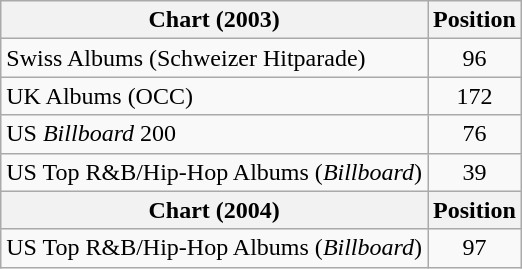<table class="wikitable sortable plainrowheaders">
<tr>
<th>Chart (2003)</th>
<th>Position</th>
</tr>
<tr>
<td>Swiss Albums (Schweizer Hitparade)</td>
<td style="text-align:center;">96</td>
</tr>
<tr>
<td>UK Albums (OCC)</td>
<td style="text-align:center;">172</td>
</tr>
<tr>
<td>US <em>Billboard</em> 200</td>
<td style="text-align:center;">76</td>
</tr>
<tr>
<td>US Top R&B/Hip-Hop Albums (<em>Billboard</em>)</td>
<td style="text-align:center;">39</td>
</tr>
<tr>
<th>Chart (2004)</th>
<th>Position</th>
</tr>
<tr>
<td>US Top R&B/Hip-Hop Albums (<em>Billboard</em>)</td>
<td style="text-align:center;">97</td>
</tr>
</table>
